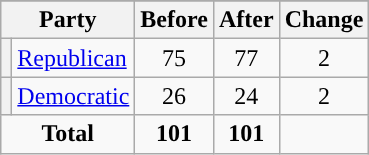<table class="wikitable" style="text-align:center;">
<tr>
</tr>
<tr>
<th colspan=2>Party</th>
<th>Before</th>
<th>After</th>
<th>Change</th>
</tr>
<tr>
<th style="background-color:"></th>
<td style="text-align:left;"><a href='#'>Republican</a></td>
<td>75</td>
<td>77</td>
<td> 2</td>
</tr>
<tr>
<th style="background-color:"></th>
<td style="text-align:left;"><a href='#'>Democratic</a></td>
<td>26</td>
<td>24</td>
<td> 2</td>
</tr>
<tr>
<td colspan=2><strong>Total</strong></td>
<td><strong>101</strong></td>
<td><strong>101</strong></td>
<td></td>
</tr>
</table>
